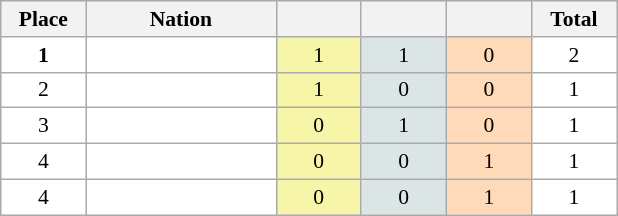<table class=wikitable style="border:1px solid #AAAAAA;font-size:90%">
<tr bgcolor="#EFEFEF">
<th width=50>Place</th>
<th width=120>Nation</th>
<th width=50></th>
<th width=50></th>
<th width=50></th>
<th width=50>Total</th>
</tr>
<tr align="center" valign="top" bgcolor="#FFFFFF">
<td><strong>1</strong></td>
<td align="left"><strong></strong></td>
<td style="background:#F7F6A8;">1</td>
<td style="background:#DCE5E5;">1</td>
<td style="background:#FFDAB9;">0</td>
<td>2</td>
</tr>
<tr align="center" valign="top" bgcolor="#FFFFFF">
<td>2</td>
<td align="left"></td>
<td style="background:#F7F6A8;">1</td>
<td style="background:#DCE5E5;">0</td>
<td style="background:#FFDAB9;">0</td>
<td>1</td>
</tr>
<tr align="center" valign="top" bgcolor="#FFFFFF">
<td>3</td>
<td align="left"></td>
<td style="background:#F7F6A8;">0</td>
<td style="background:#DCE5E5;">1</td>
<td style="background:#FFDAB9;">0</td>
<td>1</td>
</tr>
<tr align="center" valign="top" bgcolor="#FFFFFF">
<td>4</td>
<td align="left"></td>
<td style="background:#F7F6A8;">0</td>
<td style="background:#DCE5E5;">0</td>
<td style="background:#FFDAB9;">1</td>
<td>1</td>
</tr>
<tr align="center" valign="top" bgcolor="#FFFFFF">
<td>4</td>
<td align="left"></td>
<td style="background:#F7F6A8;">0</td>
<td style="background:#DCE5E5;">0</td>
<td style="background:#FFDAB9;">1</td>
<td>1</td>
</tr>
</table>
